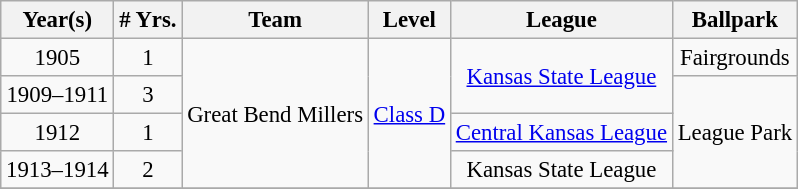<table class="wikitable" style="text-align:center; font-size: 95%;">
<tr>
<th>Year(s)</th>
<th># Yrs.</th>
<th>Team</th>
<th>Level</th>
<th>League</th>
<th>Ballpark</th>
</tr>
<tr>
<td>1905</td>
<td>1</td>
<td rowspan=4>Great Bend Millers</td>
<td rowspan=4><a href='#'>Class D</a></td>
<td rowspan=2><a href='#'>Kansas State League</a></td>
<td>Fairgrounds</td>
</tr>
<tr>
<td>1909–1911</td>
<td>3</td>
<td rowspan=3>League Park</td>
</tr>
<tr>
<td>1912</td>
<td>1</td>
<td><a href='#'>Central Kansas League</a></td>
</tr>
<tr>
<td>1913–1914</td>
<td>2</td>
<td>Kansas State League</td>
</tr>
<tr>
</tr>
</table>
